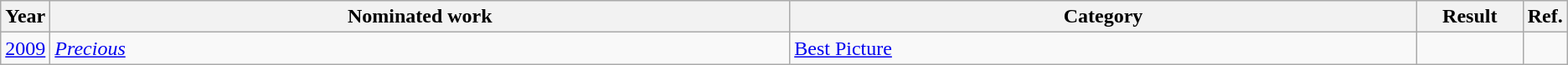<table class=wikitable>
<tr>
<th scope="col" style="width:1em;">Year</th>
<th scope="col" style="width:39em;">Nominated work</th>
<th scope="col" style="width:33em;">Category</th>
<th scope="col" style="width:5em;">Result</th>
<th scope="col" style="width:1em;">Ref.</th>
</tr>
<tr>
<td><a href='#'>2009</a></td>
<td><em><a href='#'>Precious</a></em></td>
<td><a href='#'>Best Picture</a></td>
<td></td>
<td style="text-align:center;"></td>
</tr>
</table>
